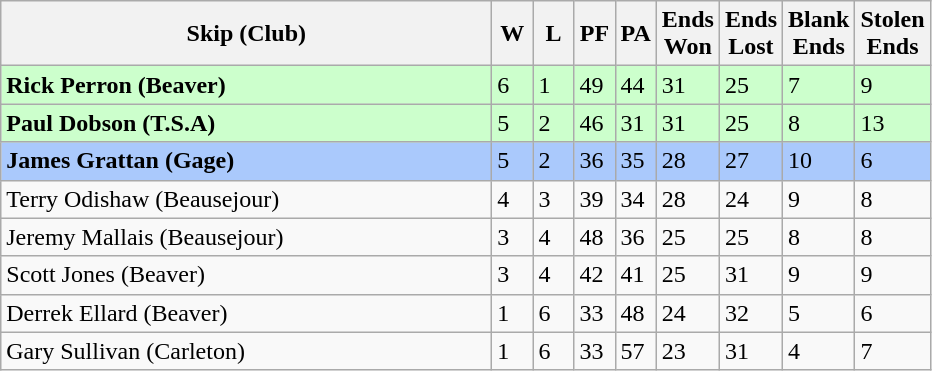<table class="wikitable">
<tr>
<th bgcolor="#efefef" width="320">Skip (Club)</th>
<th bgcolor="#efefef" width="20">W</th>
<th bgcolor="#efefef" width="20">L</th>
<th bgcolor="#efefef" width="20">PF</th>
<th bgcolor="#efefef" width="20">PA</th>
<th bgcolor="#efefef" width="20">Ends <br> Won</th>
<th bgcolor="#efefef" width="20">Ends <br> Lost</th>
<th bgcolor="#efefef" width="20">Blank <br> Ends</th>
<th bgcolor="#efefef" width="20">Stolen <br> Ends</th>
</tr>
<tr bgcolor="#ccffcc">
<td><strong>Rick Perron (Beaver)</strong></td>
<td>6</td>
<td>1</td>
<td>49</td>
<td>44</td>
<td>31</td>
<td>25</td>
<td>7</td>
<td>9</td>
</tr>
<tr bgcolor="#ccffcc">
<td><strong>Paul Dobson (T.S.A)</strong></td>
<td>5</td>
<td>2</td>
<td>46</td>
<td>31</td>
<td>31</td>
<td>25</td>
<td>8</td>
<td>13</td>
</tr>
<tr bgcolor="#aac9fc">
<td><strong>James Grattan (Gage)</strong></td>
<td>5</td>
<td>2</td>
<td>36</td>
<td>35</td>
<td>28</td>
<td>27</td>
<td>10</td>
<td>6</td>
</tr>
<tr>
<td>Terry Odishaw (Beausejour)</td>
<td>4</td>
<td>3</td>
<td>39</td>
<td>34</td>
<td>28</td>
<td>24</td>
<td>9</td>
<td>8</td>
</tr>
<tr>
<td>Jeremy Mallais (Beausejour)</td>
<td>3</td>
<td>4</td>
<td>48</td>
<td>36</td>
<td>25</td>
<td>25</td>
<td>8</td>
<td>8</td>
</tr>
<tr>
<td>Scott Jones (Beaver)</td>
<td>3</td>
<td>4</td>
<td>42</td>
<td>41</td>
<td>25</td>
<td>31</td>
<td>9</td>
<td>9</td>
</tr>
<tr>
<td>Derrek Ellard (Beaver)</td>
<td>1</td>
<td>6</td>
<td>33</td>
<td>48</td>
<td>24</td>
<td>32</td>
<td>5</td>
<td>6</td>
</tr>
<tr>
<td>Gary Sullivan (Carleton)</td>
<td>1</td>
<td>6</td>
<td>33</td>
<td>57</td>
<td>23</td>
<td>31</td>
<td>4</td>
<td>7</td>
</tr>
</table>
